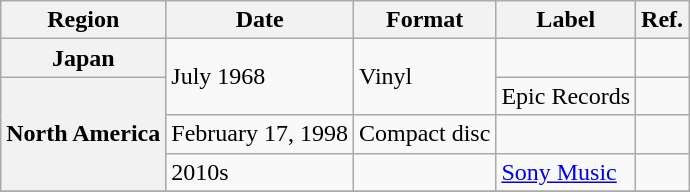<table class="wikitable plainrowheaders">
<tr>
<th scope="col">Region</th>
<th scope="col">Date</th>
<th scope="col">Format</th>
<th scope="col">Label</th>
<th scope="col">Ref.</th>
</tr>
<tr>
<th scope="row">Japan</th>
<td rowspan="2">July 1968</td>
<td rowspan="2">Vinyl</td>
<td></td>
<td></td>
</tr>
<tr>
<th scope="row" rowspan="3">North America</th>
<td>Epic Records</td>
<td></td>
</tr>
<tr>
<td>February 17, 1998</td>
<td>Compact disc</td>
<td></td>
<td></td>
</tr>
<tr>
<td>2010s</td>
<td></td>
<td><a href='#'>Sony Music</a></td>
<td></td>
</tr>
<tr>
</tr>
</table>
